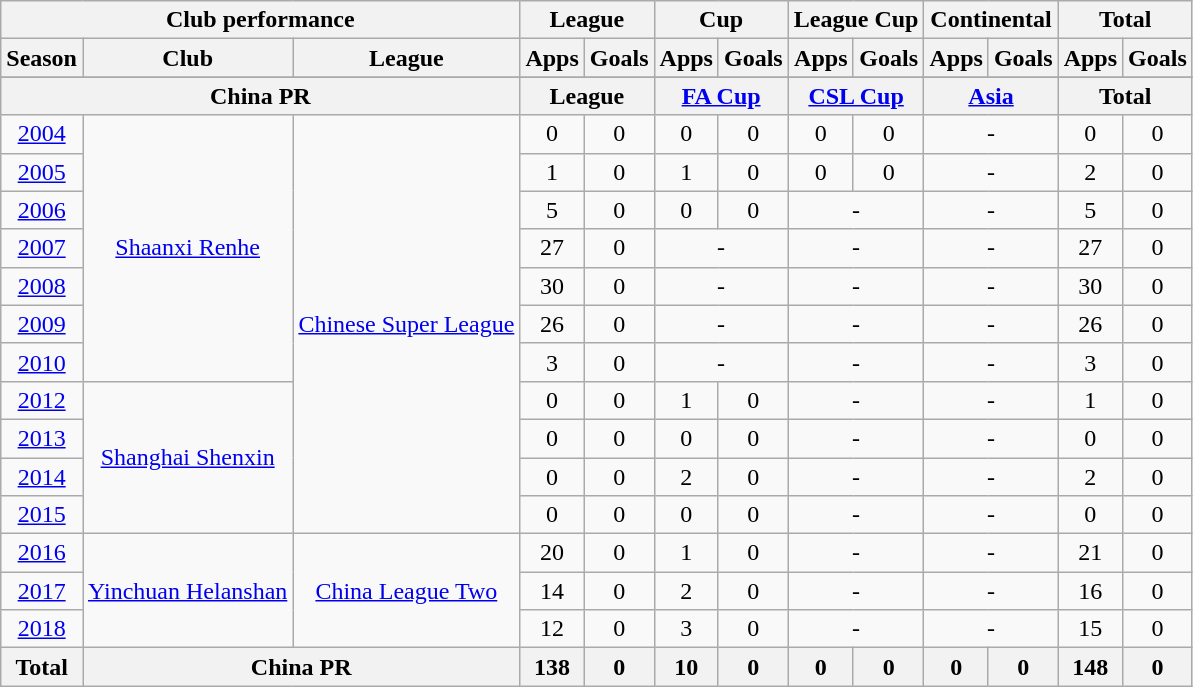<table class="wikitable" style="text-align:center">
<tr>
<th colspan=3>Club performance</th>
<th colspan=2>League</th>
<th colspan=2>Cup</th>
<th colspan=2>League Cup</th>
<th colspan=2>Continental</th>
<th colspan=2>Total</th>
</tr>
<tr>
<th>Season</th>
<th>Club</th>
<th>League</th>
<th>Apps</th>
<th>Goals</th>
<th>Apps</th>
<th>Goals</th>
<th>Apps</th>
<th>Goals</th>
<th>Apps</th>
<th>Goals</th>
<th>Apps</th>
<th>Goals</th>
</tr>
<tr>
</tr>
<tr>
<th colspan=3>China PR</th>
<th colspan=2>League</th>
<th colspan=2><a href='#'>FA Cup</a></th>
<th colspan=2><a href='#'>CSL Cup</a></th>
<th colspan=2><a href='#'>Asia</a></th>
<th colspan=2>Total</th>
</tr>
<tr>
<td><a href='#'>2004</a></td>
<td rowspan="7"><a href='#'>Shaanxi Renhe</a></td>
<td rowspan="11"><a href='#'>Chinese Super League</a></td>
<td>0</td>
<td>0</td>
<td>0</td>
<td>0</td>
<td>0</td>
<td>0</td>
<td colspan="2">-</td>
<td>0</td>
<td>0</td>
</tr>
<tr>
<td><a href='#'>2005</a></td>
<td>1</td>
<td>0</td>
<td>1</td>
<td>0</td>
<td>0</td>
<td>0</td>
<td colspan="2">-</td>
<td>2</td>
<td>0</td>
</tr>
<tr>
<td><a href='#'>2006</a></td>
<td>5</td>
<td>0</td>
<td>0</td>
<td>0</td>
<td colspan="2">-</td>
<td colspan="2">-</td>
<td>5</td>
<td>0</td>
</tr>
<tr>
<td><a href='#'>2007</a></td>
<td>27</td>
<td>0</td>
<td colspan="2">-</td>
<td colspan="2">-</td>
<td colspan="2">-</td>
<td>27</td>
<td>0</td>
</tr>
<tr>
<td><a href='#'>2008</a></td>
<td>30</td>
<td>0</td>
<td colspan="2">-</td>
<td colspan="2">-</td>
<td colspan="2">-</td>
<td>30</td>
<td>0</td>
</tr>
<tr>
<td><a href='#'>2009</a></td>
<td>26</td>
<td>0</td>
<td colspan="2">-</td>
<td colspan="2">-</td>
<td colspan="2">-</td>
<td>26</td>
<td>0</td>
</tr>
<tr>
<td><a href='#'>2010</a></td>
<td>3</td>
<td>0</td>
<td colspan="2">-</td>
<td colspan="2">-</td>
<td colspan="2">-</td>
<td>3</td>
<td>0</td>
</tr>
<tr>
<td><a href='#'>2012</a></td>
<td rowspan="4"><a href='#'>Shanghai Shenxin</a></td>
<td>0</td>
<td>0</td>
<td>1</td>
<td>0</td>
<td colspan="2">-</td>
<td colspan="2">-</td>
<td>1</td>
<td>0</td>
</tr>
<tr>
<td><a href='#'>2013</a></td>
<td>0</td>
<td>0</td>
<td>0</td>
<td>0</td>
<td colspan="2">-</td>
<td colspan="2">-</td>
<td>0</td>
<td>0</td>
</tr>
<tr>
<td><a href='#'>2014</a></td>
<td>0</td>
<td>0</td>
<td>2</td>
<td>0</td>
<td colspan="2">-</td>
<td colspan="2">-</td>
<td>2</td>
<td>0</td>
</tr>
<tr>
<td><a href='#'>2015</a></td>
<td>0</td>
<td>0</td>
<td>0</td>
<td>0</td>
<td colspan="2">-</td>
<td colspan="2">-</td>
<td>0</td>
<td>0</td>
</tr>
<tr>
<td><a href='#'>2016</a></td>
<td rowspan="3"><a href='#'>Yinchuan Helanshan</a></td>
<td rowspan="3"><a href='#'>China League Two</a></td>
<td>20</td>
<td>0</td>
<td>1</td>
<td>0</td>
<td colspan="2">-</td>
<td colspan="2">-</td>
<td>21</td>
<td>0</td>
</tr>
<tr>
<td><a href='#'>2017</a></td>
<td>14</td>
<td>0</td>
<td>2</td>
<td>0</td>
<td colspan="2">-</td>
<td colspan="2">-</td>
<td>16</td>
<td>0</td>
</tr>
<tr>
<td><a href='#'>2018</a></td>
<td>12</td>
<td>0</td>
<td>3</td>
<td>0</td>
<td colspan="2">-</td>
<td colspan="2">-</td>
<td>15</td>
<td>0</td>
</tr>
<tr>
<th rowspan=3>Total</th>
<th colspan=2>China PR</th>
<th>138</th>
<th>0</th>
<th>10</th>
<th>0</th>
<th>0</th>
<th>0</th>
<th>0</th>
<th>0</th>
<th>148</th>
<th>0</th>
</tr>
</table>
